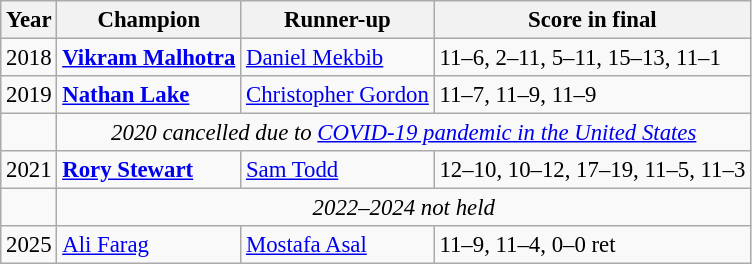<table class="wikitable" style="font-size: 95%;">
<tr>
<th>Year</th>
<th>Champion</th>
<th>Runner-up</th>
<th>Score in final</th>
</tr>
<tr>
<td>2018</td>
<td> <strong><a href='#'>Vikram Malhotra</a></strong></td>
<td> <a href='#'>Daniel Mekbib</a></td>
<td>11–6, 2–11, 5–11, 15–13, 11–1</td>
</tr>
<tr>
<td>2019</td>
<td> <strong><a href='#'>Nathan Lake</a></strong></td>
<td> <a href='#'>Christopher Gordon</a></td>
<td>11–7, 11–9, 11–9</td>
</tr>
<tr>
<td></td>
<td rowspan=1 colspan=3 align="center"><em>2020 cancelled due to <a href='#'>COVID-19 pandemic in the United States</a></em></td>
</tr>
<tr>
<td>2021</td>
<td> <strong><a href='#'>Rory Stewart</a></strong></td>
<td> <a href='#'>Sam Todd</a></td>
<td>12–10, 10–12, 17–19, 11–5, 11–3</td>
</tr>
<tr>
<td></td>
<td rowspan=1 colspan=3 align="center"><em>2022–2024 not held</em></td>
</tr>
<tr>
<td>2025</td>
<td> <a href='#'>Ali Farag</a></td>
<td> <a href='#'>Mostafa Asal</a></td>
<td>11–9, 11–4, 0–0 ret</td>
</tr>
</table>
